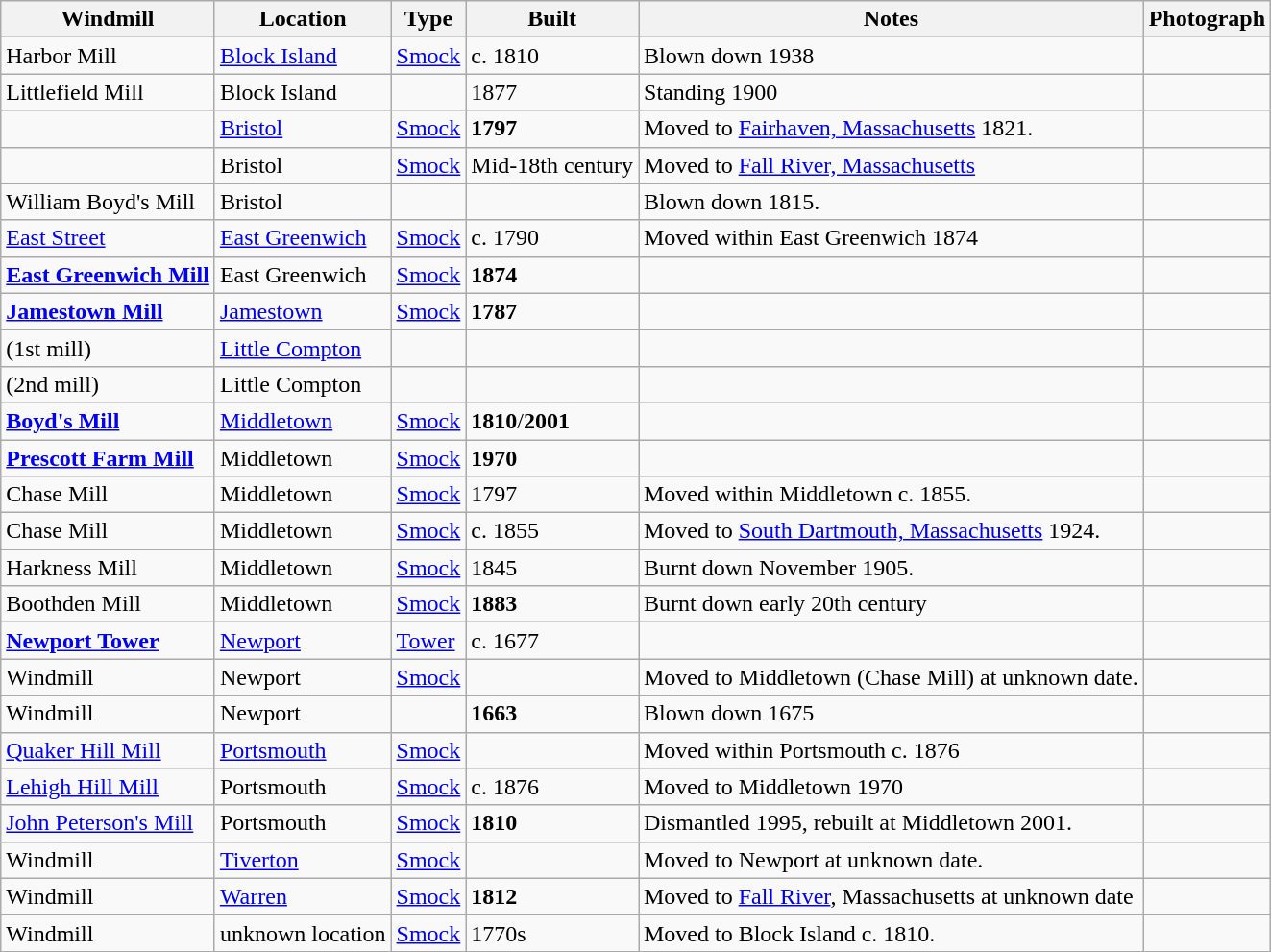<table class="wikitable">
<tr>
<th>Windmill</th>
<th>Location</th>
<th>Type</th>
<th>Built</th>
<th>Notes</th>
<th>Photograph</th>
</tr>
<tr>
<td>Harbor Mill</td>
<td><a href='#'>Block Island</a></td>
<td><a href='#'>Smock</a></td>
<td>c. 1810</td>
<td>Blown down 1938</td>
<td></td>
</tr>
<tr>
<td>Littlefield Mill</td>
<td>Block Island</td>
<td></td>
<td>1877</td>
<td>Standing 1900</td>
<td></td>
</tr>
<tr>
<td></td>
<td><a href='#'>Bristol</a></td>
<td><a href='#'>Smock</a></td>
<td><strong>1797</strong></td>
<td>Moved to <a href='#'>Fairhaven, Massachusetts</a> 1821.</td>
<td></td>
</tr>
<tr>
<td></td>
<td>Bristol</td>
<td><a href='#'>Smock</a></td>
<td>Mid-18th century</td>
<td>Moved to <a href='#'>Fall River, Massachusetts</a></td>
<td></td>
</tr>
<tr>
<td>William Boyd's Mill</td>
<td>Bristol</td>
<td></td>
<td></td>
<td>Blown down 1815.</td>
<td></td>
</tr>
<tr>
<td><a href='#'>East Street</a></td>
<td><a href='#'>East Greenwich</a></td>
<td><a href='#'>Smock</a></td>
<td>c. 1790</td>
<td>Moved within East Greenwich 1874</td>
<td></td>
</tr>
<tr>
<td><strong><a href='#'>East Greenwich Mill</a></strong></td>
<td>East Greenwich<br></td>
<td><a href='#'>Smock</a></td>
<td><strong>1874</strong></td>
<td></td>
<td></td>
</tr>
<tr>
<td><strong><a href='#'>Jamestown Mill</a></strong></td>
<td><a href='#'>Jamestown</a><br></td>
<td><a href='#'>Smock</a></td>
<td><strong>1787</strong></td>
<td></td>
<td></td>
</tr>
<tr>
<td>(1st mill)</td>
<td><a href='#'>Little Compton</a></td>
<td></td>
<td></td>
<td></td>
<td></td>
</tr>
<tr>
<td>(2nd mill)</td>
<td>Little Compton</td>
<td></td>
<td></td>
<td></td>
<td></td>
</tr>
<tr>
<td><strong><a href='#'>Boyd's Mill</a></strong></td>
<td><a href='#'>Middletown</a><br></td>
<td><a href='#'>Smock</a></td>
<td><strong>1810</strong>/<strong>2001</strong></td>
<td></td>
<td></td>
</tr>
<tr>
<td><strong><a href='#'>Prescott Farm Mill</a></strong></td>
<td>Middletown</td>
<td><a href='#'>Smock</a></td>
<td><strong>1970</strong></td>
<td></td>
<td></td>
</tr>
<tr>
<td>Chase Mill</td>
<td>Middletown</td>
<td><a href='#'>Smock</a></td>
<td>1797</td>
<td>Moved within Middletown c. 1855.</td>
<td></td>
</tr>
<tr>
<td>Chase Mill</td>
<td>Middletown</td>
<td><a href='#'>Smock</a></td>
<td>c. 1855</td>
<td>Moved to <a href='#'>South Dartmouth, Massachusetts</a> 1924.</td>
<td></td>
</tr>
<tr>
<td>Harkness Mill</td>
<td>Middletown</td>
<td><a href='#'>Smock</a></td>
<td>1845</td>
<td>Burnt down November 1905.</td>
<td></td>
</tr>
<tr>
<td>Boothden Mill</td>
<td>Middletown</td>
<td><a href='#'>Smock</a></td>
<td><strong>1883</strong></td>
<td>Burnt down early 20th century</td>
<td></td>
</tr>
<tr>
<td><strong><a href='#'>Newport Tower</a></strong></td>
<td><a href='#'>Newport</a><br></td>
<td><a href='#'>Tower</a></td>
<td>c. 1677</td>
<td></td>
<td></td>
</tr>
<tr>
<td>Windmill</td>
<td>Newport</td>
<td><a href='#'>Smock</a></td>
<td></td>
<td>Moved to Middletown (Chase Mill) at unknown date.</td>
<td></td>
</tr>
<tr>
<td>Windmill</td>
<td>Newport</td>
<td></td>
<td><strong>1663</strong></td>
<td>Blown down 1675</td>
<td></td>
</tr>
<tr>
<td><a href='#'>Quaker Hill Mill</a></td>
<td><a href='#'>Portsmouth</a></td>
<td><a href='#'>Smock</a></td>
<td></td>
<td>Moved within Portsmouth c. 1876</td>
<td></td>
</tr>
<tr>
<td><a href='#'>Lehigh Hill Mill</a></td>
<td>Portsmouth</td>
<td><a href='#'>Smock</a></td>
<td>c. 1876</td>
<td>Moved to Middletown 1970</td>
<td></td>
</tr>
<tr>
<td><a href='#'>John Peterson's Mill</a></td>
<td>Portsmouth</td>
<td><a href='#'>Smock</a></td>
<td><strong>1810</strong></td>
<td>Dismantled 1995, rebuilt at Middletown 2001.</td>
<td></td>
</tr>
<tr>
<td>Windmill</td>
<td><a href='#'>Tiverton</a></td>
<td><a href='#'>Smock</a></td>
<td></td>
<td>Moved to Newport at unknown date.</td>
<td></td>
</tr>
<tr>
<td>Windmill</td>
<td><a href='#'>Warren</a></td>
<td><a href='#'>Smock</a></td>
<td><strong>1812</strong></td>
<td>Moved to <a href='#'>Fall River</a>, Massachusetts at unknown date</td>
<td></td>
</tr>
<tr>
<td>Windmill</td>
<td>unknown location</td>
<td><a href='#'>Smock</a></td>
<td>1770s</td>
<td>Moved to Block Island c. 1810.</td>
<td></td>
</tr>
<tr>
</tr>
</table>
